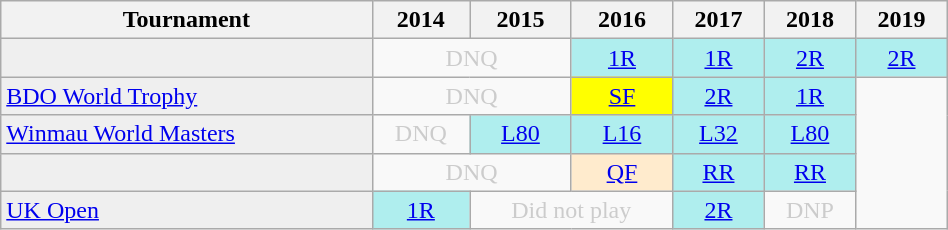<table class="wikitable" style="width:50%; margin:0">
<tr>
<th>Tournament</th>
<th>2014</th>
<th>2015</th>
<th>2016</th>
<th>2017</th>
<th>2018</th>
<th>2019</th>
</tr>
<tr>
<td style="background:#efefef;"></td>
<td colspan="2" style="text-align:center; color:#ccc;">DNQ</td>
<td style="text-align:center; background:#afeeee;"><a href='#'>1R</a></td>
<td style="text-align:center; background:#afeeee;"><a href='#'>1R</a></td>
<td style="text-align:center; background:#afeeee;"><a href='#'>2R</a></td>
<td style="text-align:center; background:#afeeee;"><a href='#'>2R</a></td>
</tr>
<tr>
<td style="background:#efefef;"><a href='#'>BDO World Trophy</a></td>
<td colspan="2" style="text-align:center; color:#ccc;">DNQ</td>
<td style="text-align:center; background:yellow;"><a href='#'>SF</a></td>
<td style="text-align:center; background:#afeeee;"><a href='#'>2R</a></td>
<td style="text-align:center; background:#afeeee;"><a href='#'>1R</a></td>
</tr>
<tr>
<td style="background:#efefef;"><a href='#'>Winmau World Masters</a></td>
<td colspan="1" style="text-align:center; color:#ccc;">DNQ</td>
<td style="text-align:center; background:#afeeee;"><a href='#'>L80</a></td>
<td style="text-align:center; background:#afeeee;"><a href='#'>L16</a></td>
<td style="text-align:center; background:#afeeee;"><a href='#'>L32</a></td>
<td style="text-align:center; background:#afeeee;"><a href='#'>L80</a></td>
</tr>
<tr>
<td style="background:#efefef;"></td>
<td colspan="2" style="text-align:center; color:#ccc;">DNQ</td>
<td style="text-align:center; background:#ffebcd;"><a href='#'>QF</a></td>
<td style="text-align:center; background:#afeeee;"><a href='#'>RR</a></td>
<td style="text-align:center; background:#afeeee;"><a href='#'>RR</a></td>
</tr>
<tr>
<td style="background:#efefef;"><a href='#'>UK Open</a></td>
<td style="text-align:center; background:#afeeee;"><a href='#'>1R</a></td>
<td colspan="2" style="text-align:center; color:#ccc;">Did not play</td>
<td style="text-align:center; background:#afeeee;"><a href='#'>2R</a></td>
<td colspan="1" style="text-align:center; color:#ccc;">DNP</td>
</tr>
</table>
